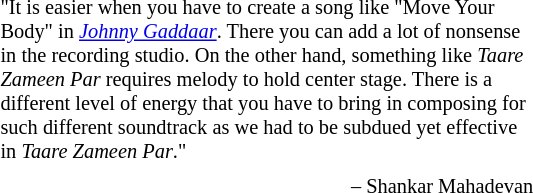<table class="toccolours" style="float: right; margin-left: 1em; margin-right: 2em; font-size: 85%; width:27em; max-width: 40%;" cellspacing="5">
<tr>
<td style="text-align: left;">"It is easier when you have to create a song like "Move Your Body" in <em><a href='#'>Johnny Gaddaar</a></em>. There you can add a lot of nonsense in the recording studio. On the other hand, something like <em>Taare Zameen Par</em> requires melody to hold center stage. There is a different level of energy that you have to bring in composing for such different soundtrack as we had to be subdued yet effective in <em>Taare Zameen Par</em>."</td>
</tr>
<tr>
<td style="text-align: right;"> – Shankar Mahadevan</td>
</tr>
</table>
